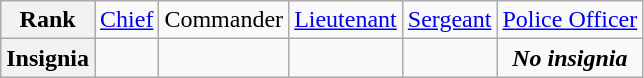<table class="wikitable">
<tr style="text-align:center;">
<th>Rank</th>
<td><a href='#'>Chief</a></td>
<td>Commander</td>
<td><a href='#'>Lieutenant</a></td>
<td><a href='#'>Sergeant</a></td>
<td><a href='#'>Police Officer</a></td>
</tr>
<tr style="text-align:center;">
<th>Insignia</th>
<td></td>
<td></td>
<td></td>
<td></td>
<td><strong><em>No insignia</em></strong></td>
</tr>
</table>
